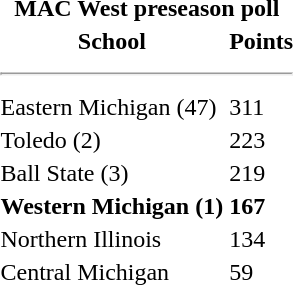<table class="toccolours" style="float: left; margin-right: 1em;" cellspacing="2">
<tr>
<th colspan="2" style="text-align: center;">MAC West preseason poll</th>
</tr>
<tr>
<th>School</th>
<th>Points</th>
</tr>
<tr>
<td colspan="2"><hr></td>
</tr>
<tr>
<td>Eastern Michigan (47)</td>
<td>311</td>
</tr>
<tr>
<td>Toledo (2)</td>
<td>223</td>
</tr>
<tr>
<td>Ball State (3)</td>
<td>219</td>
</tr>
<tr>
<td><strong>Western Michigan (1)</strong></td>
<td><strong>167</strong></td>
</tr>
<tr>
<td>Northern Illinois</td>
<td>134</td>
</tr>
<tr>
<td>Central Michigan</td>
<td>59</td>
</tr>
<tr>
<td colspan=2><em></em></td>
</tr>
</table>
